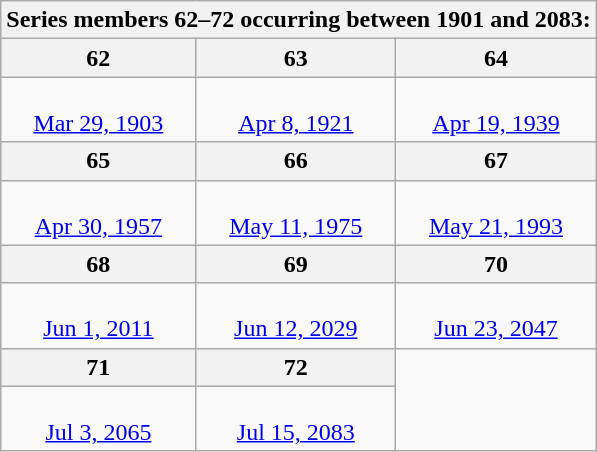<table class="wikitable collapsible collapsed">
<tr>
<th colspan=3>Series members 62–72 occurring between 1901 and 2083:</th>
</tr>
<tr>
<th>62</th>
<th>63</th>
<th>64</th>
</tr>
<tr style="text-align:center;">
<td><br><a href='#'>Mar 29, 1903</a></td>
<td><br><a href='#'>Apr 8, 1921</a></td>
<td><br><a href='#'>Apr 19, 1939</a></td>
</tr>
<tr>
<th>65</th>
<th>66</th>
<th>67</th>
</tr>
<tr style="text-align:center;">
<td><br><a href='#'>Apr 30, 1957</a></td>
<td><br><a href='#'>May 11, 1975</a></td>
<td><br><a href='#'>May 21, 1993</a></td>
</tr>
<tr>
<th>68</th>
<th>69</th>
<th>70</th>
</tr>
<tr style="text-align:center;">
<td><br><a href='#'>Jun 1, 2011</a></td>
<td><br><a href='#'>Jun 12, 2029</a></td>
<td><br><a href='#'>Jun 23, 2047</a></td>
</tr>
<tr>
<th>71</th>
<th>72</th>
</tr>
<tr style="text-align:center;">
<td><br><a href='#'>Jul 3, 2065</a></td>
<td><br><a href='#'>Jul 15, 2083</a></td>
</tr>
</table>
